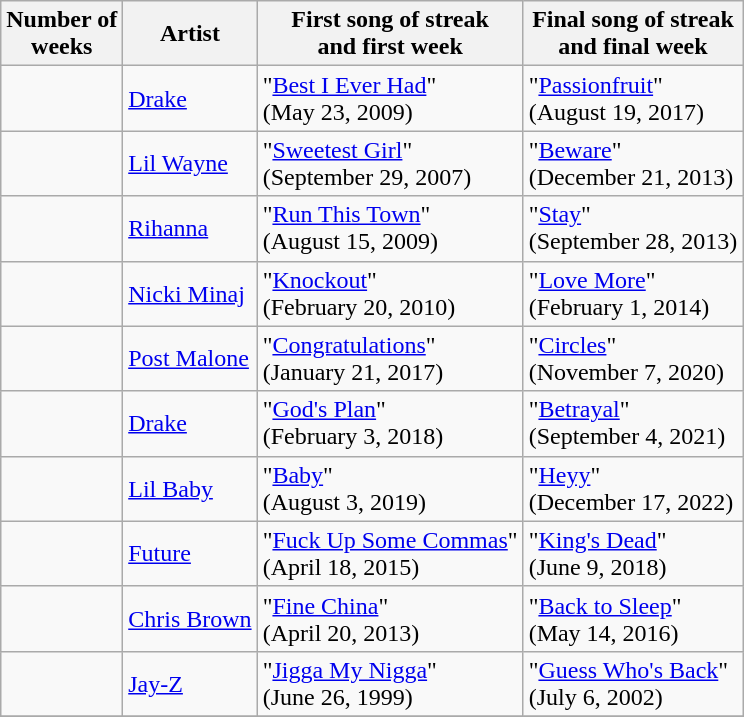<table class="wikitable">
<tr>
<th>Number of <br>weeks</th>
<th>Artist</th>
<th>First song of streak <br>and first week</th>
<th>Final song of streak <br>and final week</th>
</tr>
<tr>
<td></td>
<td><a href='#'>Drake</a></td>
<td>"<a href='#'>Best I Ever Had</a>" <br>(May 23, 2009)</td>
<td>"<a href='#'>Passionfruit</a>"  <br>(August 19, 2017)</td>
</tr>
<tr>
<td></td>
<td><a href='#'>Lil Wayne</a></td>
<td>"<a href='#'>Sweetest Girl</a>" <br>(September 29, 2007)</td>
<td>"<a href='#'>Beware</a>"  <br>(December 21, 2013)</td>
</tr>
<tr>
<td></td>
<td><a href='#'>Rihanna</a></td>
<td>"<a href='#'>Run This Town</a>" <br>(August 15, 2009)</td>
<td>"<a href='#'>Stay</a>"  <br>(September 28, 2013)</td>
</tr>
<tr>
<td></td>
<td><a href='#'>Nicki Minaj</a></td>
<td>"<a href='#'>Knockout</a>" <br>(February 20, 2010)</td>
<td>"<a href='#'>Love More</a>"  <br>(February 1, 2014)</td>
</tr>
<tr>
<td></td>
<td><a href='#'>Post Malone</a></td>
<td>"<a href='#'>Congratulations</a>" <br>(January 21, 2017)</td>
<td>"<a href='#'>Circles</a>"  <br>(November 7, 2020)</td>
</tr>
<tr>
<td></td>
<td><a href='#'>Drake</a></td>
<td>"<a href='#'>God's Plan</a>" <br>(February 3, 2018)</td>
<td>"<a href='#'>Betrayal</a>"  <br>(September 4, 2021)</td>
</tr>
<tr>
<td></td>
<td><a href='#'>Lil Baby</a></td>
<td>"<a href='#'>Baby</a>" <br>(August 3, 2019)</td>
<td>"<a href='#'>Heyy</a>" <br>(December 17, 2022)</td>
</tr>
<tr>
<td></td>
<td><a href='#'>Future</a></td>
<td>"<a href='#'>Fuck Up Some Commas</a>" <br>(April 18, 2015)</td>
<td>"<a href='#'>King's Dead</a>"  <br>(June 9, 2018)</td>
</tr>
<tr>
<td></td>
<td><a href='#'>Chris Brown</a></td>
<td>"<a href='#'>Fine China</a>" <br>(April 20, 2013)</td>
<td>"<a href='#'>Back to Sleep</a>"  <br>(May 14, 2016)</td>
</tr>
<tr>
<td></td>
<td><a href='#'>Jay-Z</a></td>
<td>"<a href='#'>Jigga My Nigga</a>" <br>(June 26, 1999)</td>
<td>"<a href='#'>Guess Who's Back</a>"  <br>(July 6, 2002)</td>
</tr>
<tr>
</tr>
</table>
